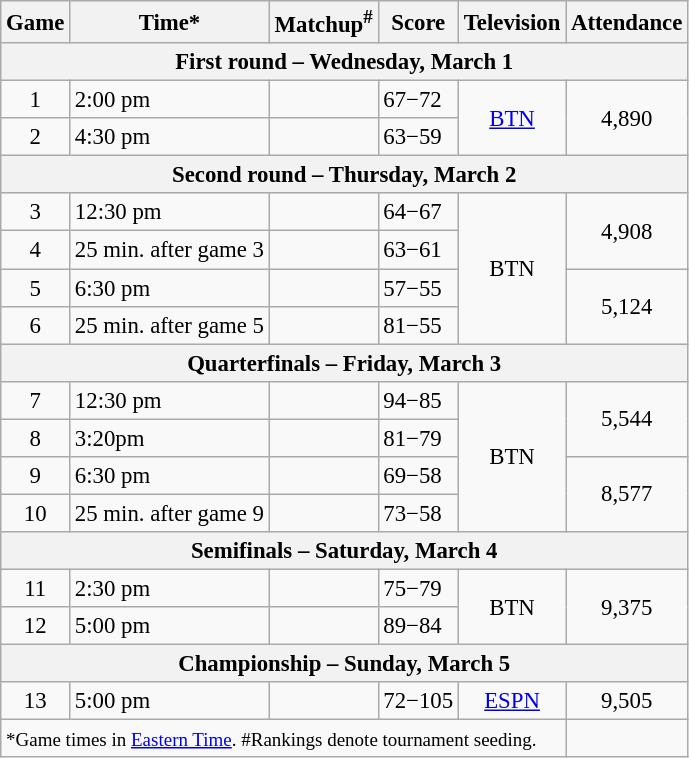<table class="wikitable" style="font-size: 95%">
<tr>
<th>Game</th>
<th>Time*</th>
<th>Matchup<sup>#</sup></th>
<th>Score</th>
<th>Television</th>
<th>Attendance</th>
</tr>
<tr>
<th colspan=6>First round – Wednesday, March 1</th>
</tr>
<tr>
<td align=center>1</td>
<td>2:00 pm</td>
<td></td>
<td>67−72</td>
<td rowspan=2 align=center><a href='#'>BTN</a></td>
<td rowspan=2 align=center>4,890</td>
</tr>
<tr>
<td align=center>2</td>
<td>4:30 pm</td>
<td></td>
<td>63−59</td>
</tr>
<tr>
<th colspan=6>Second round – Thursday, March 2</th>
</tr>
<tr>
<td align=center>3</td>
<td>12:30 pm</td>
<td></td>
<td>64−67</td>
<td rowspan=4 align=center>BTN</td>
<td rowspan=2 align=center>4,908</td>
</tr>
<tr>
<td align=center>4</td>
<td>25 min. after game 3</td>
<td></td>
<td>63−61</td>
</tr>
<tr>
<td align=center>5</td>
<td>6:30 pm</td>
<td></td>
<td>57−55</td>
<td rowspan=2 align=center>5,124</td>
</tr>
<tr>
<td align=center>6</td>
<td>25 min. after game 5</td>
<td></td>
<td>81−55</td>
</tr>
<tr>
<th colspan=6>Quarterfinals – Friday, March 3</th>
</tr>
<tr>
<td align=center>7</td>
<td>12:30 pm</td>
<td></td>
<td>94−85</td>
<td rowspan=4 align=center>BTN</td>
<td rowspan=2 align=center>5,544</td>
</tr>
<tr>
<td align=center>8</td>
<td>3:20pm</td>
<td></td>
<td>81−79</td>
</tr>
<tr>
<td align=center>9</td>
<td>6:30 pm</td>
<td></td>
<td>69−58</td>
<td rowspan=2 align=center>8,577</td>
</tr>
<tr>
<td align=center>10</td>
<td>25 min. after game 9</td>
<td></td>
<td>73−58</td>
</tr>
<tr>
<th colspan=6>Semifinals – Saturday, March 4</th>
</tr>
<tr>
<td align=center>11</td>
<td>2:30 pm</td>
<td></td>
<td>75−79</td>
<td rowspan=2 align=center>BTN</td>
<td rowspan=2 align=center>9,375</td>
</tr>
<tr>
<td align=center>12</td>
<td>5:00 pm</td>
<td></td>
<td>89−84</td>
</tr>
<tr>
<th colspan=6>Championship – Sunday, March 5</th>
</tr>
<tr>
<td align=center>13</td>
<td>5:00 pm</td>
<td></td>
<td>72−105</td>
<td rowspan=1 align=center><a href='#'>ESPN</a></td>
<td rowspan=1 align=center>9,505</td>
</tr>
<tr>
<td colspan=5><small>*Game times in <a href='#'>Eastern Time</a>. #Rankings denote tournament seeding.</small></td>
</tr>
</table>
